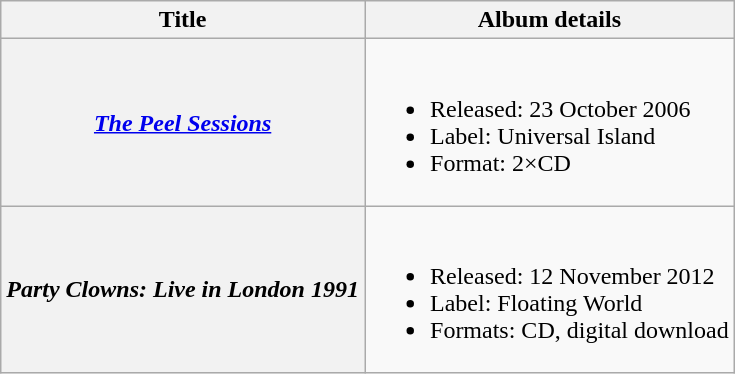<table class="wikitable plainrowheaders">
<tr>
<th scope="col">Title</th>
<th scope="col">Album details</th>
</tr>
<tr>
<th scope="row"><em><a href='#'>The Peel Sessions</a></em></th>
<td><br><ul><li>Released: 23 October 2006</li><li>Label: Universal Island </li><li>Format: 2×CD</li></ul></td>
</tr>
<tr>
<th scope="row"><em>Party Clowns: Live in London 1991</em></th>
<td><br><ul><li>Released: 12 November 2012</li><li>Label: Floating World </li><li>Formats: CD, digital download</li></ul></td>
</tr>
</table>
